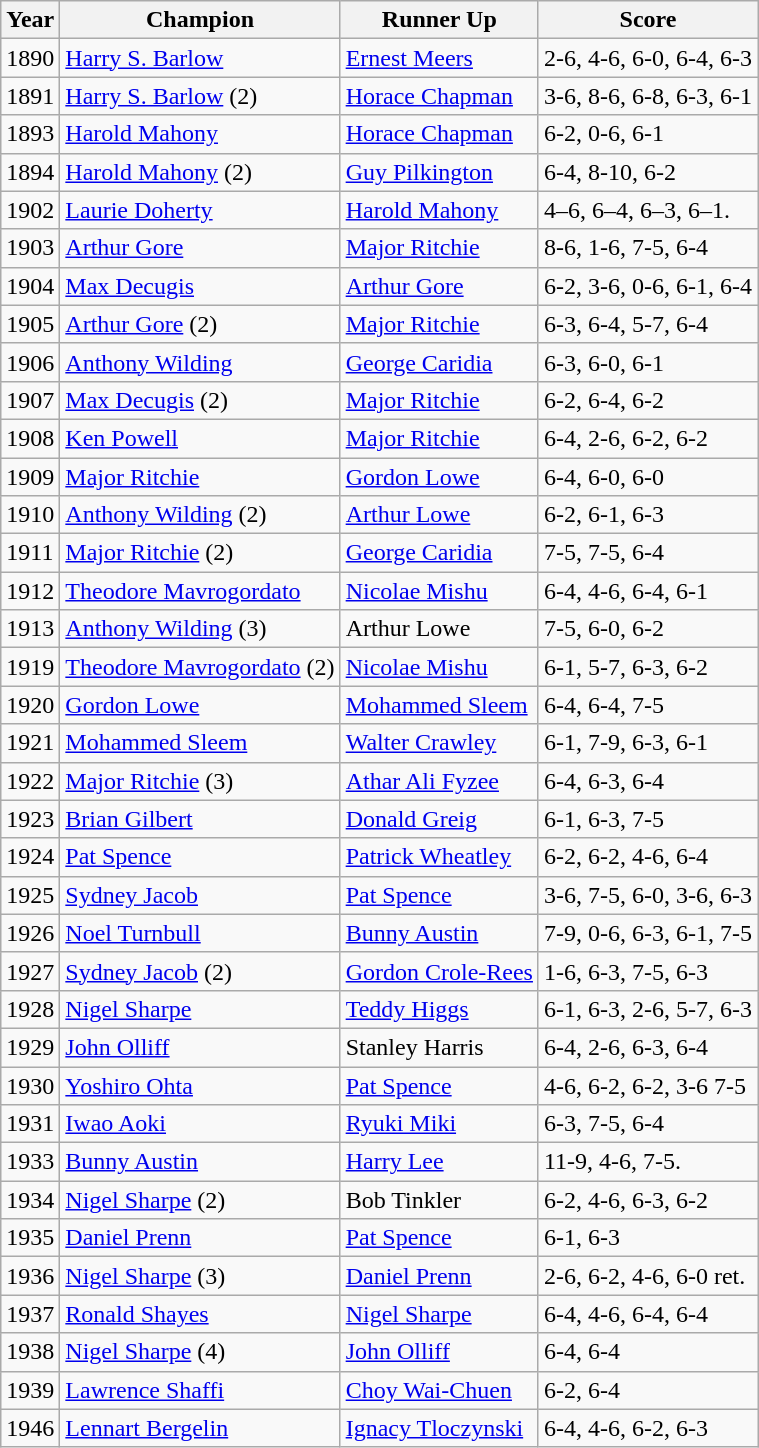<table class="wikitable sortable">
<tr>
<th>Year</th>
<th>Champion</th>
<th>Runner Up</th>
<th>Score</th>
</tr>
<tr>
<td>1890</td>
<td><a href='#'>Harry S. Barlow</a></td>
<td> <a href='#'>Ernest Meers</a></td>
<td>2-6, 4-6, 6-0, 6-4, 6-3</td>
</tr>
<tr>
<td>1891</td>
<td><a href='#'>Harry S. Barlow</a> (2)</td>
<td> <a href='#'>Horace Chapman</a></td>
<td>3-6, 8-6, 6-8, 6-3, 6-1</td>
</tr>
<tr>
<td>1893</td>
<td> <a href='#'>Harold Mahony</a></td>
<td> <a href='#'>Horace Chapman</a></td>
<td>6-2, 0-6, 6-1</td>
</tr>
<tr>
<td>1894</td>
<td> <a href='#'>Harold Mahony</a> (2)</td>
<td> <a href='#'>Guy Pilkington</a></td>
<td>6-4, 8-10, 6-2</td>
</tr>
<tr>
<td>1902</td>
<td> <a href='#'>Laurie Doherty</a></td>
<td> <a href='#'>Harold Mahony</a></td>
<td>4–6, 6–4, 6–3, 6–1.</td>
</tr>
<tr>
<td>1903</td>
<td> <a href='#'>Arthur Gore</a></td>
<td>  <a href='#'>Major Ritchie</a></td>
<td>8-6, 1-6, 7-5, 6-4</td>
</tr>
<tr>
<td>1904</td>
<td> <a href='#'>Max Decugis</a></td>
<td> <a href='#'>Arthur Gore</a></td>
<td>6-2, 3-6, 0-6, 6-1, 6-4</td>
</tr>
<tr>
<td>1905</td>
<td> <a href='#'>Arthur Gore</a> (2)</td>
<td>  <a href='#'>Major Ritchie</a></td>
<td>6-3, 6-4, 5-7, 6-4</td>
</tr>
<tr>
<td>1906</td>
<td>  <a href='#'>Anthony Wilding</a></td>
<td>  <a href='#'>George Caridia</a></td>
<td>6-3, 6-0, 6-1</td>
</tr>
<tr>
<td>1907</td>
<td><a href='#'>Max Decugis</a> (2)</td>
<td> <a href='#'>Major Ritchie</a></td>
<td>6-2, 6-4, 6-2</td>
</tr>
<tr>
<td>1908</td>
<td> <a href='#'>Ken Powell</a></td>
<td> <a href='#'>Major Ritchie</a></td>
<td>6-4, 2-6, 6-2, 6-2</td>
</tr>
<tr>
<td>1909</td>
<td>  <a href='#'>Major Ritchie</a></td>
<td> <a href='#'>Gordon Lowe</a></td>
<td>6-4, 6-0, 6-0</td>
</tr>
<tr>
<td>1910</td>
<td>  <a href='#'>Anthony Wilding</a> (2)</td>
<td> <a href='#'>Arthur Lowe</a></td>
<td>6-2, 6-1, 6-3</td>
</tr>
<tr>
<td>1911</td>
<td> <a href='#'>Major Ritchie</a> (2)</td>
<td> <a href='#'>George Caridia</a></td>
<td>7-5, 7-5, 6-4</td>
</tr>
<tr>
<td>1912</td>
<td> <a href='#'>Theodore Mavrogordato</a></td>
<td> <a href='#'>Nicolae Mishu</a></td>
<td>6-4, 4-6, 6-4, 6-1</td>
</tr>
<tr>
<td>1913</td>
<td>  <a href='#'>Anthony Wilding</a> (3)</td>
<td> Arthur Lowe</td>
<td>7-5, 6-0, 6-2</td>
</tr>
<tr>
<td>1919</td>
<td><a href='#'>Theodore Mavrogordato</a> (2)</td>
<td> <a href='#'>Nicolae Mishu</a></td>
<td>6-1, 5-7, 6-3, 6-2</td>
</tr>
<tr>
<td>1920</td>
<td> <a href='#'>Gordon Lowe</a></td>
<td> <a href='#'>Mohammed Sleem</a></td>
<td>6-4, 6-4, 7-5</td>
</tr>
<tr>
<td>1921</td>
<td> <a href='#'>Mohammed Sleem</a></td>
<td> <a href='#'>Walter Crawley</a></td>
<td>6-1, 7-9, 6-3, 6-1</td>
</tr>
<tr>
<td>1922</td>
<td> <a href='#'>Major Ritchie</a> (3)</td>
<td>  <a href='#'>Athar Ali Fyzee</a></td>
<td>6-4, 6-3, 6-4</td>
</tr>
<tr>
<td>1923</td>
<td><a href='#'>Brian Gilbert</a></td>
<td> <a href='#'>Donald Greig</a></td>
<td>6-1, 6-3, 7-5</td>
</tr>
<tr>
<td>1924</td>
<td> <a href='#'>Pat Spence</a></td>
<td> <a href='#'>Patrick Wheatley</a></td>
<td>6-2, 6-2, 4-6, 6-4</td>
</tr>
<tr>
<td>1925</td>
<td> <a href='#'>Sydney Jacob</a></td>
<td> <a href='#'>Pat Spence</a></td>
<td>3-6, 7-5, 6-0, 3-6, 6-3</td>
</tr>
<tr>
<td>1926</td>
<td> <a href='#'>Noel Turnbull</a></td>
<td> <a href='#'>Bunny Austin</a></td>
<td>7-9, 0-6, 6-3, 6-1, 7-5</td>
</tr>
<tr>
<td>1927</td>
<td>  <a href='#'>Sydney Jacob</a> (2)</td>
<td> <a href='#'>Gordon Crole-Rees</a></td>
<td>1-6, 6-3, 7-5, 6-3</td>
</tr>
<tr>
<td>1928</td>
<td> <a href='#'>Nigel Sharpe</a></td>
<td> <a href='#'>Teddy Higgs</a></td>
<td>6-1, 6-3, 2-6, 5-7, 6-3</td>
</tr>
<tr>
<td>1929</td>
<td>  <a href='#'>John Olliff</a></td>
<td> Stanley Harris</td>
<td>6-4, 2-6, 6-3, 6-4</td>
</tr>
<tr>
<td>1930</td>
<td><a href='#'>Yoshiro Ohta</a></td>
<td> <a href='#'>Pat Spence</a></td>
<td>4-6, 6-2, 6-2, 3-6 7-5</td>
</tr>
<tr>
<td>1931</td>
<td> <a href='#'>Iwao Aoki</a></td>
<td> <a href='#'>Ryuki Miki</a></td>
<td>6-3, 7-5, 6-4</td>
</tr>
<tr>
<td>1933</td>
<td>  <a href='#'>Bunny Austin</a></td>
<td> <a href='#'>Harry Lee</a></td>
<td>11-9, 4-6, 7-5.</td>
</tr>
<tr>
<td>1934</td>
<td> <a href='#'>Nigel Sharpe</a> (2)</td>
<td> Bob Tinkler</td>
<td>6-2, 4-6, 6-3, 6-2</td>
</tr>
<tr>
<td>1935</td>
<td> <a href='#'>Daniel Prenn</a></td>
<td> <a href='#'>Pat Spence</a></td>
<td>6-1, 6-3</td>
</tr>
<tr>
<td>1936</td>
<td>  <a href='#'>Nigel  Sharpe</a> (3)</td>
<td> <a href='#'>Daniel Prenn</a></td>
<td>2-6, 6-2, 4-6, 6-0 ret.</td>
</tr>
<tr>
<td>1937</td>
<td> <a href='#'>Ronald Shayes</a></td>
<td> <a href='#'>Nigel Sharpe</a></td>
<td>6-4, 4-6, 6-4, 6-4</td>
</tr>
<tr>
<td>1938</td>
<td> <a href='#'>Nigel Sharpe</a> (4)</td>
<td> <a href='#'>John Olliff</a></td>
<td>6-4, 6-4</td>
</tr>
<tr>
<td>1939</td>
<td><a href='#'>Lawrence Shaffi</a></td>
<td> <a href='#'>Choy Wai-Chuen</a></td>
<td>6-2, 6-4</td>
</tr>
<tr>
<td>1946</td>
<td><a href='#'>Lennart Bergelin</a></td>
<td> <a href='#'>Ignacy Tloczynski</a></td>
<td>6-4, 4-6, 6-2, 6-3</td>
</tr>
</table>
